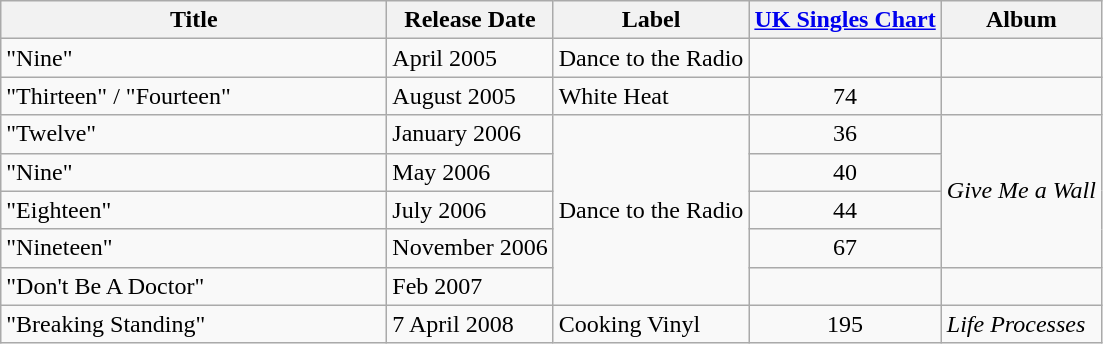<table class="wikitable">
<tr>
<th style="width:250px;">Title</th>
<th>Release Date</th>
<th>Label</th>
<th><a href='#'>UK Singles Chart</a></th>
<th>Album</th>
</tr>
<tr>
<td>"Nine"</td>
<td>April 2005</td>
<td>Dance to the Radio</td>
<td style="text-align:center;"></td>
<td></td>
</tr>
<tr>
<td>"Thirteen" / "Fourteen"</td>
<td>August 2005</td>
<td>White Heat</td>
<td style="text-align:center;">74</td>
<td></td>
</tr>
<tr>
<td>"Twelve"</td>
<td>January 2006</td>
<td rowspan="5">Dance to the Radio</td>
<td style="text-align:center;">36</td>
<td rowspan="4"><em>Give Me a Wall</em></td>
</tr>
<tr>
<td>"Nine"</td>
<td>May 2006</td>
<td style="text-align:center;">40</td>
</tr>
<tr>
<td>"Eighteen"</td>
<td>July 2006</td>
<td style="text-align:center;">44</td>
</tr>
<tr>
<td>"Nineteen"</td>
<td>November 2006</td>
<td style="text-align:center;">67</td>
</tr>
<tr>
<td>"Don't Be A Doctor"</td>
<td>Feb 2007</td>
<td style="text-align:center;"></td>
<td></td>
</tr>
<tr>
<td>"Breaking Standing"</td>
<td>7 April 2008</td>
<td>Cooking Vinyl</td>
<td style="text-align:center;">195</td>
<td><em>Life Processes</em></td>
</tr>
</table>
